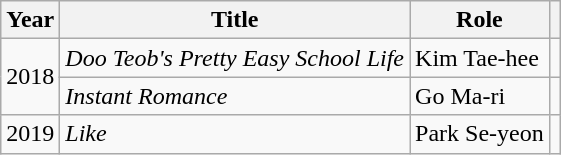<table class="wikitable  plainrowheaders">
<tr>
<th scope="col">Year</th>
<th scope="col">Title</th>
<th scope="col">Role</th>
<th scope="col" class="unsortable"></th>
</tr>
<tr>
<td rowspan="2">2018</td>
<td><em>Doo Teob's Pretty Easy School Life</em></td>
<td>Kim Tae-hee</td>
<td></td>
</tr>
<tr>
<td><em>Instant Romance</em></td>
<td>Go Ma-ri</td>
<td></td>
</tr>
<tr>
<td>2019</td>
<td><em>Like</em></td>
<td>Park Se-yeon</td>
<td></td>
</tr>
</table>
